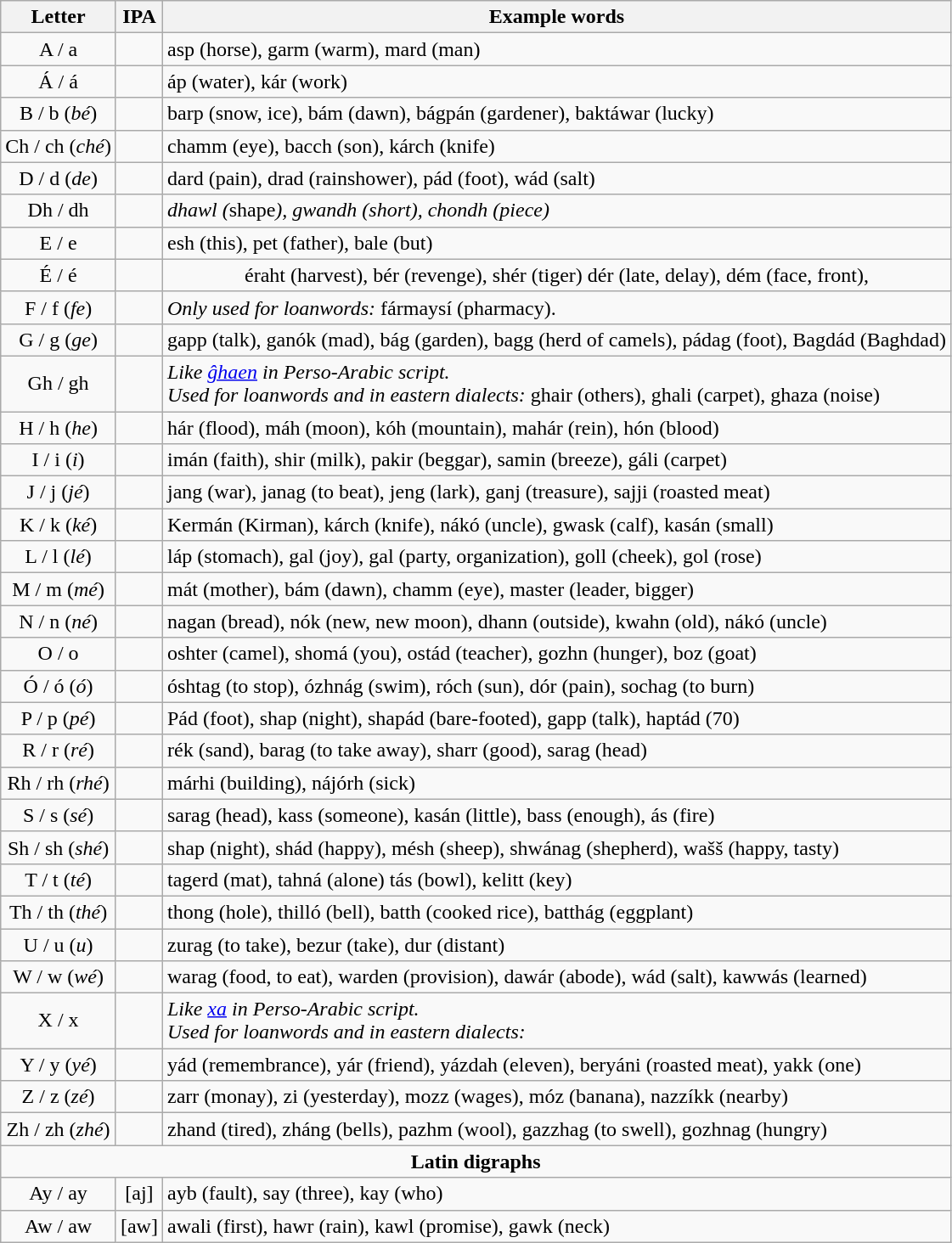<table class="wikitable" style="text-align:center">
<tr>
<th>Letter</th>
<th>IPA</th>
<th>Example words</th>
</tr>
<tr>
<td>A / a</td>
<td></td>
<td style="text-align:left">asp (horse), garm (warm), mard (man)</td>
</tr>
<tr>
<td>Á / á</td>
<td></td>
<td style="text-align:left">áp (water), kár (work)</td>
</tr>
<tr>
<td>B / b (<em>bé</em>)</td>
<td></td>
<td style="text-align:left">barp (snow, ice), bám (dawn), bágpán (gardener), baktáwar (lucky)</td>
</tr>
<tr>
<td>Ch / ch (<em>ché</em>)</td>
<td></td>
<td style="text-align:left">chamm (eye), bacch (son), kárch (knife)</td>
</tr>
<tr>
<td>D / d (<em>de</em>)</td>
<td></td>
<td style="text-align:left">dard (pain), drad (rainshower), pád (foot), wád (salt)</td>
</tr>
<tr>
<td>Dh / dh</td>
<td></td>
<td style="text-align:left"><em>dhawl (</em>shape<em>), gwandh (short), chondh (piece)</em></td>
</tr>
<tr>
<td>E / e</td>
<td></td>
<td style="text-align:left">esh (this), pet (father), bale (but)</td>
</tr>
<tr>
<td>É / é</td>
<td></td>
<td>éraht (harvest), bér (revenge), shér (tiger) dér (late, delay), dém (face, front),</td>
</tr>
<tr>
<td>F / f (<em>fe</em>)</td>
<td></td>
<td style="text-align:left"><em>Only used for loanwords:</em> fármaysí (pharmacy).</td>
</tr>
<tr>
<td>G / g (<em>ge</em>)</td>
<td></td>
<td style="text-align:left">gapp (talk), ganók (mad), bág (garden), bagg (herd of camels), pádag (foot), Bagdád (Baghdad)</td>
</tr>
<tr>
<td>Gh / gh</td>
<td></td>
<td style="text-align:left"><em>Like <a href='#'>ĝhaen</a> in Perso-Arabic script.</em><br><em>Used for loanwords and in eastern dialects:</em> ghair (others), ghali (carpet), ghaza (noise)</td>
</tr>
<tr>
<td>H / h (<em>he</em>)</td>
<td></td>
<td style="text-align:left">hár (flood), máh (moon), kóh (mountain), mahár (rein), hón (blood)</td>
</tr>
<tr>
<td>I / i (<em>i</em>)</td>
<td></td>
<td style="text-align:left">imán (faith), shir (milk), pakir (beggar), samin (breeze), gáli (carpet)</td>
</tr>
<tr>
<td>J / j (<em>jé</em>)</td>
<td></td>
<td style="text-align:left">jang (war), janag (to beat), jeng (lark), ganj (treasure), sajji (roasted meat)</td>
</tr>
<tr>
<td>K / k (<em>ké</em>)</td>
<td></td>
<td style="text-align:left">Kermán (Kirman), kárch (knife), nákó (uncle), gwask (calf), kasán (small)</td>
</tr>
<tr>
<td>L / l (<em>lé</em>)</td>
<td></td>
<td style="text-align:left">láp (stomach), gal (joy), gal (party, organization), goll (cheek), gol (rose)</td>
</tr>
<tr>
<td>M / m (<em>mé</em>)</td>
<td></td>
<td style="text-align:left">mát (mother), bám (dawn), chamm (eye), master (leader, bigger)</td>
</tr>
<tr>
<td>N / n (<em>né</em>)</td>
<td></td>
<td style="text-align:left">nagan (bread), nók (new, new moon), dhann (outside), kwahn (old), nákó (uncle)</td>
</tr>
<tr>
<td>O / o</td>
<td></td>
<td style="text-align:left">oshter (camel), shomá (you), ostád (teacher), gozhn (hunger), boz (goat)</td>
</tr>
<tr>
<td>Ó / ó (<em>ó</em>)</td>
<td></td>
<td style="text-align:left">óshtag (to stop), ózhnág (swim), róch (sun), dór (pain), sochag (to burn)</td>
</tr>
<tr>
<td>P / p (<em>pé</em>)</td>
<td></td>
<td style="text-align:left">Pád (foot), shap (night), shapád (bare-footed), gapp (talk), haptád (70)</td>
</tr>
<tr>
<td>R / r (<em>ré</em>)</td>
<td></td>
<td style="text-align:left">rék (sand), barag (to take away), sharr (good), sarag (head)</td>
</tr>
<tr>
<td>Rh / rh (<em>rhé</em>)</td>
<td></td>
<td style="text-align:left">márhi (building), nájórh (sick)</td>
</tr>
<tr>
<td>S / s (<em>sé</em>)</td>
<td></td>
<td style="text-align:left">sarag (head), kass (someone), kasán (little), bass (enough), ás (fire)</td>
</tr>
<tr>
<td>Sh / sh (<em>shé</em>)</td>
<td></td>
<td style="text-align:left">shap (night), shád (happy), mésh (sheep), shwánag (shepherd), wašš (happy, tasty)</td>
</tr>
<tr>
<td>T / t (<em>té</em>)</td>
<td></td>
<td style="text-align:left">tagerd (mat), tahná (alone) tás (bowl), kelitt (key)</td>
</tr>
<tr>
<td>Th / th (<em>thé</em>)</td>
<td></td>
<td style="text-align:left">thong (hole), thilló (bell), batth (cooked rice), batthág (eggplant)</td>
</tr>
<tr>
<td>U / u (<em>u</em>)</td>
<td></td>
<td style="text-align:left">zurag (to take), bezur (take), dur (distant)</td>
</tr>
<tr>
<td>W / w (<em>wé</em>)</td>
<td></td>
<td style="text-align:left">warag (food, to eat), warden (provision), dawár (abode), wád (salt), kawwás (learned)</td>
</tr>
<tr>
<td>X / x</td>
<td></td>
<td style="text-align:left"><em>Like <a href='#'>xa</a> in Perso-Arabic script.</em><br><em>Used for loanwords and in eastern dialects:</em></td>
</tr>
<tr>
<td>Y / y (<em>yé</em>)</td>
<td></td>
<td style="text-align:left">yád (remembrance), yár (friend), yázdah (eleven), beryáni (roasted meat), yakk (one)</td>
</tr>
<tr>
<td>Z / z (<em>zé</em>)</td>
<td></td>
<td style="text-align:left">zarr (monay), zi (yesterday), mozz (wages), móz (banana), nazzíkk (nearby)</td>
</tr>
<tr>
<td>Zh / zh (<em>zhé</em>)</td>
<td></td>
<td style="text-align:left">zhand (tired), zháng (bells), pazhm (wool), gazzhag (to swell), gozhnag (hungry)</td>
</tr>
<tr>
<td colspan="3"><strong>Latin digraphs</strong></td>
</tr>
<tr>
<td>Ay / ay</td>
<td>[aj]</td>
<td style="text-align:left">ayb (fault), say (three), kay (who)</td>
</tr>
<tr>
<td>Aw / aw</td>
<td>[aw]</td>
<td style="text-align:left">awali (first), hawr (rain), kawl (promise), gawk (neck)</td>
</tr>
</table>
